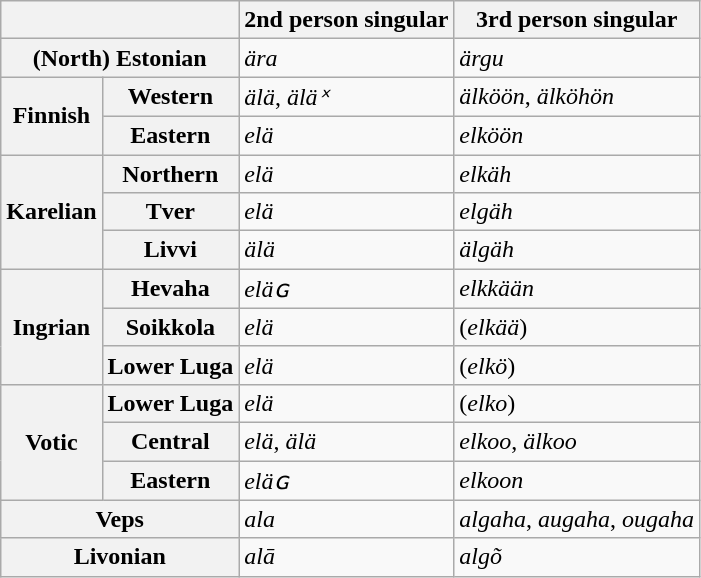<table class="wikitable">
<tr>
<th colspan=2></th>
<th>2nd person singular</th>
<th>3rd person singular</th>
</tr>
<tr>
<th colspan=2>(North) Estonian</th>
<td><em>ära</em></td>
<td><em>ärgu</em></td>
</tr>
<tr>
<th rowspan=2>Finnish</th>
<th>Western</th>
<td><em>älä</em>, <em>äläˣ</em></td>
<td><em>älköön</em>, <em>älköhön</em></td>
</tr>
<tr>
<th>Eastern</th>
<td><em>elä</em></td>
<td><em>elköön</em></td>
</tr>
<tr>
<th rowspan=3>Karelian</th>
<th>Northern</th>
<td><em>elä</em></td>
<td><em>elkäh</em></td>
</tr>
<tr>
<th>Tver</th>
<td><em>elä</em></td>
<td><em>elgäh</em></td>
</tr>
<tr>
<th>Livvi</th>
<td><em>älä</em></td>
<td><em>älgäh</em></td>
</tr>
<tr>
<th rowspan=3>Ingrian</th>
<th>Hevaha</th>
<td><em>eläɢ</em></td>
<td><em>elkkään</em></td>
</tr>
<tr>
<th>Soikkola</th>
<td><em>elä</em></td>
<td>(<em>elkää</em>)</td>
</tr>
<tr>
<th>Lower Luga</th>
<td><em>elä</em></td>
<td>(<em>elkö</em>)</td>
</tr>
<tr>
<th rowspan=3>Votic</th>
<th>Lower Luga</th>
<td><em>elä</em></td>
<td>(<em>elko</em>)</td>
</tr>
<tr>
<th>Central</th>
<td><em>elä</em>, <em>älä</em></td>
<td><em>elkoo</em>, <em>älkoo</em></td>
</tr>
<tr>
<th>Eastern</th>
<td><em>eläɢ</em></td>
<td><em>elkoon</em></td>
</tr>
<tr>
<th colspan=2>Veps</th>
<td><em>ala</em></td>
<td><em>algaha</em>,  <em>augaha</em>, <em>ougaha</em></td>
</tr>
<tr>
<th colspan=2>Livonian</th>
<td><em>alā</em></td>
<td><em>algõ</em></td>
</tr>
</table>
